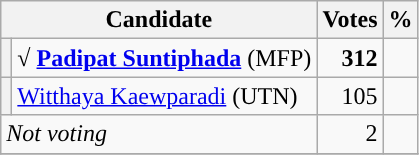<table class=wikitable>
<tr>
<th colspan=2>Candidate</th>
<th>Votes</th>
<th>%</th>
</tr>
<tr>
<th style="background-color:"></th>
<td><strong>√ <a href='#'>Padipat Suntiphada</a></strong> (MFP)</td>
<td style="text-align:right"><strong>312</strong></td>
<td style="text-align:right"><strong></strong></td>
</tr>
<tr>
<th style="background-color:"></th>
<td><a href='#'>Witthaya Kaewparadi</a> (UTN)</td>
<td style="text-align:right">105</td>
<td style="text-align:right"></td>
</tr>
<tr>
<td colspan=2 style="text-align:left"><em>Not voting</em></td>
<td style="text-align:right">2</td>
<td style="text-align:right"></td>
</tr>
<tr>
</tr>
</table>
